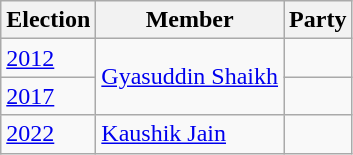<table class="wikitable sortable">
<tr>
<th>Election</th>
<th>Member</th>
<th colspan=2>Party</th>
</tr>
<tr>
<td><a href='#'>2012</a></td>
<td rowspan=2><a href='#'>Gyasuddin Shaikh</a></td>
<td></td>
</tr>
<tr>
<td><a href='#'>2017</a></td>
</tr>
<tr>
<td><a href='#'>2022</a></td>
<td><a href='#'>Kaushik Jain</a></td>
<td></td>
</tr>
</table>
